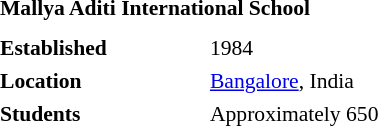<table id="toc" style="float: right; margin-left: 1em; width: 25em; font-size: 90%;" cellspacing="3">
<tr>
<td colspan="2" style="font-weight: bold; text-align: centr;">Mallya Aditi International School</td>
</tr>
<tr>
<td colspan="2" style="text-align:centr;"></td>
</tr>
<tr style="vertical-align:top;">
<td style="font-weight:bold">Established</td>
<td>1984</td>
</tr>
<tr style="vertical-align:top;">
<td style="font-weight:bold">Location</td>
<td><a href='#'>Bangalore</a>, India</td>
</tr>
<tr style="vertical-align:top;">
<td style="font-weight:bold">Students</td>
<td>Approximately 650</td>
</tr>
</table>
